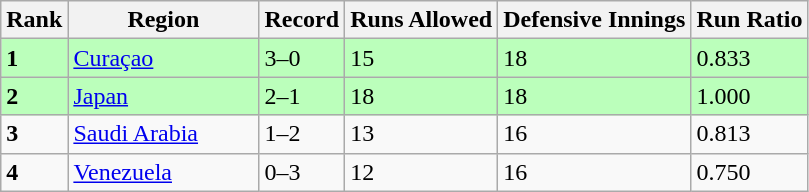<table class="wikitable">
<tr>
<th>Rank</th>
<th>Region</th>
<th>Record</th>
<th>Runs Allowed</th>
<th>Defensive Innings</th>
<th>Run Ratio</th>
</tr>
<tr bgcolor="bbffbb">
<td><strong>1</strong></td>
<td align="left" width="120"> <a href='#'>Curaçao</a></td>
<td>3–0</td>
<td>15</td>
<td>18</td>
<td>0.833</td>
</tr>
<tr bgcolor="bbffbb">
<td><strong>2</strong></td>
<td align="left" width="120"> <a href='#'>Japan</a></td>
<td>2–1</td>
<td>18</td>
<td>18</td>
<td>1.000</td>
</tr>
<tr>
<td><strong>3</strong></td>
<td align="left" width="120"> <a href='#'>Saudi Arabia</a></td>
<td>1–2</td>
<td>13</td>
<td>16</td>
<td>0.813</td>
</tr>
<tr>
<td><strong>4</strong></td>
<td align="left" width="120"> <a href='#'>Venezuela</a></td>
<td>0–3</td>
<td>12</td>
<td>16</td>
<td>0.750</td>
</tr>
</table>
